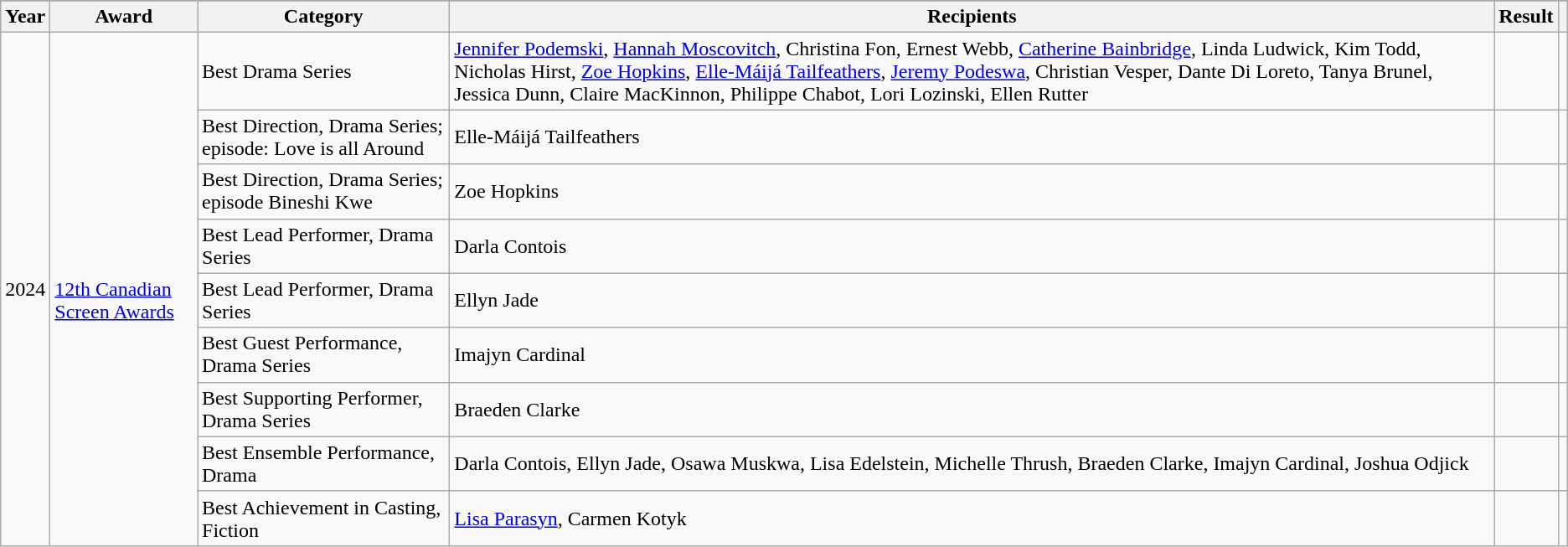<table class="wikitable sortable">
<tr style="background:#ccc; text-align:center;">
</tr>
<tr style="background:#ccc; text-align:center;">
<th>Year</th>
<th>Award</th>
<th>Category</th>
<th>Recipients</th>
<th>Result</th>
<th class="unsortable"></th>
</tr>
<tr>
<td rowspan="9" style="text-align:center;">2024</td>
<td rowspan="9" style="text-align:left;"><br><a href='#'>12th Canadian Screen Awards</a></td>
<td>Best Drama Series</td>
<td><a href='#'>Jennifer Podemski</a>, <a href='#'>Hannah Moscovitch</a>, Christina Fon, Ernest Webb, <a href='#'>Catherine Bainbridge</a>, Linda Ludwick, Kim Todd, Nicholas Hirst, <a href='#'>Zoe Hopkins</a>, <a href='#'>Elle-Máijá Tailfeathers</a>, <a href='#'>Jeremy Podeswa</a>, Christian Vesper, Dante Di Loreto, Tanya Brunel, Jessica Dunn, Claire MacKinnon, Philippe Chabot, Lori Lozinski, Ellen Rutter</td>
<td></td>
<td></td>
</tr>
<tr>
<td>Best Direction, Drama Series; episode: Love is all Around</td>
<td>Elle-Máijá Tailfeathers</td>
<td></td>
<td></td>
</tr>
<tr>
<td>Best Direction, Drama Series; episode Bineshi Kwe</td>
<td>Zoe Hopkins</td>
<td></td>
<td></td>
</tr>
<tr>
<td>Best Lead Performer, Drama Series</td>
<td>Darla Contois</td>
<td></td>
<td></td>
</tr>
<tr>
<td>Best Lead Performer, Drama Series</td>
<td>Ellyn Jade</td>
<td></td>
<td></td>
</tr>
<tr>
<td>Best Guest Performance, Drama Series</td>
<td>Imajyn Cardinal</td>
<td></td>
<td></td>
</tr>
<tr>
<td>Best Supporting Performer, Drama Series</td>
<td>Braeden Clarke</td>
<td></td>
<td></td>
</tr>
<tr>
<td>Best Ensemble Performance, Drama</td>
<td>Darla Contois, Ellyn Jade, Osawa Muskwa, Lisa Edelstein, Michelle Thrush, Braeden Clarke, Imajyn Cardinal, Joshua Odjick</td>
<td></td>
<td></td>
</tr>
<tr>
<td>Best Achievement in Casting, Fiction</td>
<td><a href='#'>Lisa Parasyn</a>, Carmen Kotyk</td>
<td></td>
<td></td>
</tr>
</table>
